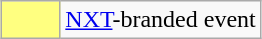<table class="wikitable" style="margin: 0 auto">
<tr>
<td style="background: #FFFF80; width: 2em"></td>
<td><a href='#'>NXT</a>-branded event</td>
</tr>
</table>
